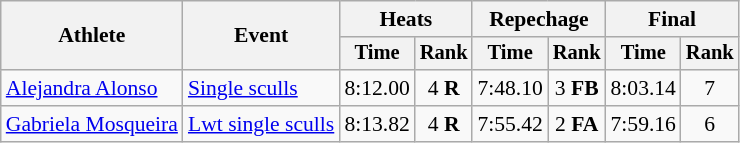<table class="wikitable" style="font-size:90%">
<tr>
<th rowspan=2>Athlete</th>
<th rowspan=2>Event</th>
<th colspan="2">Heats</th>
<th colspan="2">Repechage</th>
<th colspan="2">Final</th>
</tr>
<tr style="font-size:95%">
<th>Time</th>
<th>Rank</th>
<th>Time</th>
<th>Rank</th>
<th>Time</th>
<th>Rank</th>
</tr>
<tr align=center>
<td align=left><a href='#'>Alejandra Alonso</a></td>
<td align=left><a href='#'>Single sculls</a></td>
<td>8:12.00</td>
<td>4 <strong>R</strong></td>
<td>7:48.10</td>
<td>3 <strong>FB</strong></td>
<td>8:03.14</td>
<td>7</td>
</tr>
<tr align=center>
<td align=left><a href='#'>Gabriela Mosqueira</a></td>
<td align=left><a href='#'>Lwt single sculls</a></td>
<td>8:13.82</td>
<td>4 <strong>R</strong></td>
<td>7:55.42</td>
<td>2 <strong>FA</strong></td>
<td>7:59.16</td>
<td>6</td>
</tr>
</table>
